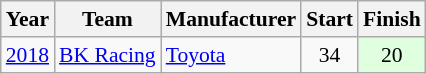<table class="wikitable" style="font-size: 90%;">
<tr>
<th>Year</th>
<th>Team</th>
<th>Manufacturer</th>
<th>Start</th>
<th>Finish</th>
</tr>
<tr>
<td><a href='#'>2018</a></td>
<td><a href='#'>BK Racing</a></td>
<td><a href='#'>Toyota</a></td>
<td align=center>34</td>
<td align=center style="background:#DFFFDF;">20</td>
</tr>
</table>
